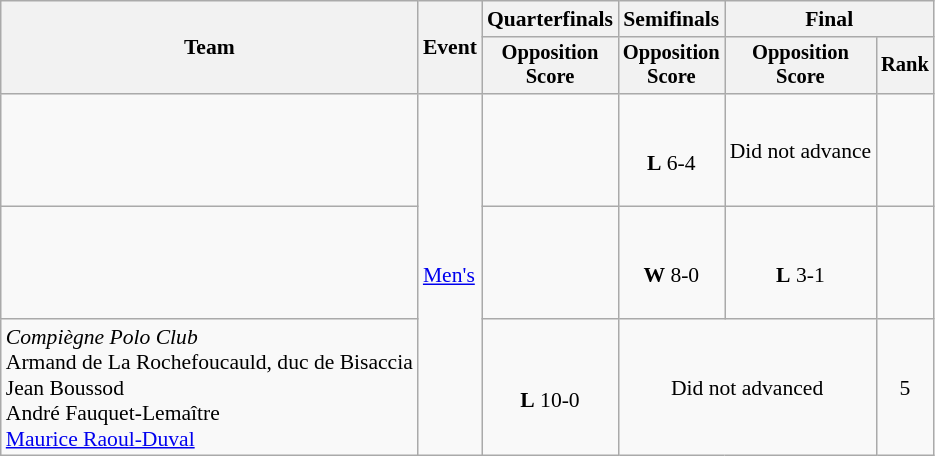<table class=wikitable style="font-size:90%">
<tr>
<th rowspan="2">Team</th>
<th rowspan="2">Event</th>
<th>Quarterfinals</th>
<th>Semifinals</th>
<th colspan=2>Final</th>
</tr>
<tr style="font-size:95%">
<th>Opposition<br>Score</th>
<th>Opposition<br>Score</th>
<th>Opposition<br>Score</th>
<th>Rank</th>
</tr>
<tr align=center>
<td align=left><br><br><br><br></td>
<td align=left rowspan=3><a href='#'>Men's</a></td>
<td></td>
<td> <br> <strong>L</strong> 6-4</td>
<td>Did not advance</td>
<td></td>
</tr>
<tr align=center>
<td align=left><br><br><br><br></td>
<td></td>
<td> <br> <strong>W</strong> 8-0</td>
<td> <br> <strong>L</strong> 3-1</td>
<td></td>
</tr>
<tr align=center>
<td align=left><em>Compiègne Polo Club</em><br>Armand de La Rochefoucauld, duc de Bisaccia<br>Jean Boussod<br>André Fauquet-Lemaître<br><a href='#'>Maurice Raoul-Duval</a></td>
<td> <br> <strong>L</strong> 10-0</td>
<td colspan=2>Did not advanced</td>
<td>5</td>
</tr>
</table>
